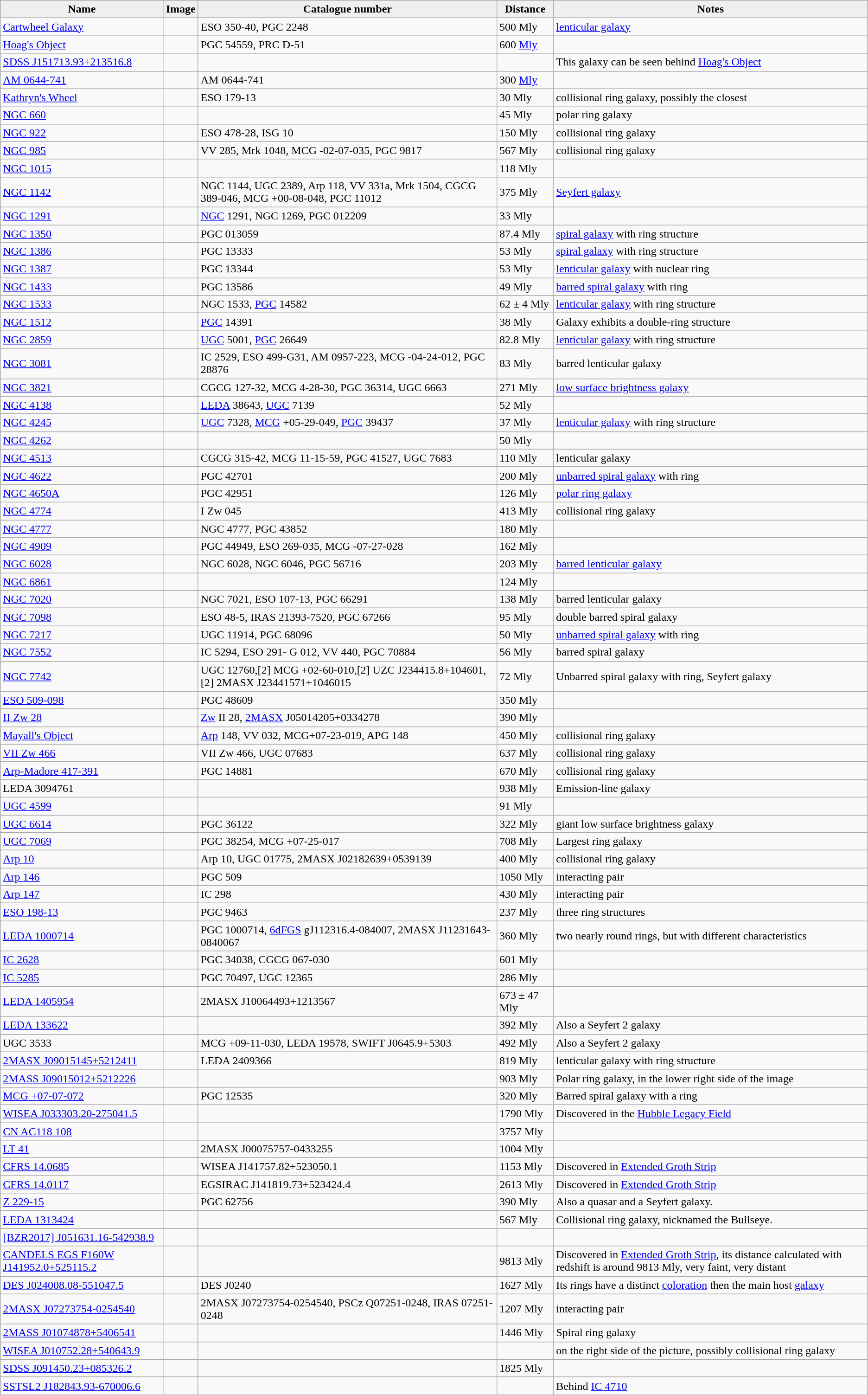<table class="wikitable sortable" style="text-align:left;border-collapse:collapse;" cellpadding="2">
<tr>
<th style="background:#efefef;">Name</th>
<th style="background:#efefef;">Image</th>
<th style="background:#efefef;">Catalogue number</th>
<th style="background:#efefef;">Distance</th>
<th style="background:#efefef;">Notes</th>
</tr>
<tr>
<td><a href='#'>Cartwheel Galaxy</a></td>
<td></td>
<td>ESO 350-40, PGC 2248</td>
<td>500 Mly</td>
<td><a href='#'>lenticular galaxy</a></td>
</tr>
<tr>
<td><a href='#'>Hoag's Object</a></td>
<td></td>
<td>PGC 54559, PRC D-51</td>
<td>600 <a href='#'>Mly</a></td>
<td></td>
</tr>
<tr>
<td><a href='#'>SDSS J151713.93+213516.8</a></td>
<td></td>
<td></td>
<td></td>
<td>This galaxy can be seen behind <a href='#'>Hoag's Object</a></td>
</tr>
<tr>
<td><a href='#'>AM 0644-741</a></td>
<td></td>
<td>AM 0644-741</td>
<td>300 <a href='#'>Mly</a></td>
<td></td>
</tr>
<tr>
<td><a href='#'>Kathryn's Wheel</a></td>
<td></td>
<td>ESO 179-13</td>
<td>30 Mly</td>
<td>collisional ring galaxy, possibly the closest</td>
</tr>
<tr>
<td><a href='#'>NGC 660</a></td>
<td></td>
<td></td>
<td>45 Mly</td>
<td>polar ring galaxy</td>
</tr>
<tr>
<td><a href='#'>NGC 922</a></td>
<td></td>
<td>ESO 478-28, ISG 10</td>
<td>150 Mly</td>
<td>collisional ring galaxy</td>
</tr>
<tr>
<td><a href='#'>NGC 985</a></td>
<td></td>
<td>VV 285, Mrk 1048, MCG -02-07-035, PGC 9817</td>
<td>567 Mly</td>
<td>collisional ring galaxy</td>
</tr>
<tr>
<td><a href='#'>NGC 1015</a></td>
<td></td>
<td></td>
<td>118 Mly</td>
<td></td>
</tr>
<tr>
<td><a href='#'>NGC 1142</a></td>
<td></td>
<td>NGC 1144, UGC 2389, Arp 118, VV 331a, Mrk 1504, CGCG 389-046, MCG +00-08-048, PGC 11012</td>
<td>375 Mly</td>
<td><a href='#'>Seyfert galaxy</a></td>
</tr>
<tr>
<td><a href='#'>NGC 1291</a></td>
<td></td>
<td><a href='#'>NGC</a> 1291, NGC 1269, PGC 012209</td>
<td>33 Mly</td>
<td></td>
</tr>
<tr>
<td><a href='#'>NGC 1350</a></td>
<td></td>
<td>PGC 013059</td>
<td>87.4 Mly</td>
<td><a href='#'>spiral galaxy</a> with ring structure</td>
</tr>
<tr>
<td><a href='#'>NGC 1386</a></td>
<td></td>
<td>PGC 13333</td>
<td>53 Mly</td>
<td><a href='#'>spiral galaxy</a> with ring structure</td>
</tr>
<tr>
<td><a href='#'>NGC 1387</a></td>
<td></td>
<td>PGC 13344</td>
<td>53 Mly</td>
<td><a href='#'>lenticular galaxy</a> with nuclear ring</td>
</tr>
<tr>
<td><a href='#'>NGC 1433</a></td>
<td></td>
<td>PGC 13586</td>
<td>49 Mly</td>
<td><a href='#'>barred spiral galaxy</a> with ring</td>
</tr>
<tr>
<td><a href='#'>NGC 1533</a></td>
<td></td>
<td>NGC 1533, <a href='#'>PGC</a> 14582</td>
<td>62 ± 4 Mly </td>
<td><a href='#'>lenticular galaxy</a> with ring structure</td>
</tr>
<tr>
<td><a href='#'>NGC 1512</a></td>
<td></td>
<td><a href='#'>PGC</a> 14391</td>
<td>38 Mly</td>
<td>Galaxy exhibits a double-ring structure</td>
</tr>
<tr>
<td><a href='#'>NGC 2859</a></td>
<td></td>
<td><a href='#'>UGC</a> 5001, <a href='#'>PGC</a> 26649</td>
<td>82.8 Mly</td>
<td><a href='#'>lenticular galaxy</a> with ring structure</td>
</tr>
<tr>
<td><a href='#'>NGC 3081</a></td>
<td></td>
<td>IC 2529, ESO 499-G31, AM 0957-223, MCG -04-24-012, PGC 28876</td>
<td>83 Mly</td>
<td>barred lenticular galaxy</td>
</tr>
<tr>
<td><a href='#'>NGC 3821</a></td>
<td></td>
<td>CGCG 127-32, MCG 4-28-30, PGC 36314, UGC 6663</td>
<td>271 Mly</td>
<td><a href='#'>low surface brightness galaxy</a></td>
</tr>
<tr>
<td><a href='#'>NGC 4138</a></td>
<td></td>
<td><a href='#'>LEDA</a> 38643, <a href='#'>UGC</a> 7139</td>
<td>52 Mly</td>
<td></td>
</tr>
<tr>
<td><a href='#'>NGC 4245</a></td>
<td></td>
<td><a href='#'>UGC</a> 7328, <a href='#'>MCG</a> +05-29-049, <a href='#'>PGC</a> 39437</td>
<td>37 Mly</td>
<td><a href='#'>lenticular galaxy</a> with ring structure</td>
</tr>
<tr>
<td><a href='#'>NGC 4262</a></td>
<td></td>
<td></td>
<td>50 Mly</td>
<td></td>
</tr>
<tr>
<td><a href='#'>NGC 4513</a></td>
<td></td>
<td>CGCG 315-42, MCG 11-15-59, PGC 41527, UGC 7683</td>
<td>110 Mly</td>
<td>lenticular galaxy</td>
</tr>
<tr>
<td><a href='#'>NGC 4622</a></td>
<td></td>
<td>PGC 42701</td>
<td>200 Mly</td>
<td><a href='#'>unbarred spiral galaxy</a> with ring</td>
</tr>
<tr>
<td><a href='#'>NGC 4650A</a></td>
<td></td>
<td>PGC 42951</td>
<td>126 Mly</td>
<td><a href='#'>polar ring galaxy</a></td>
</tr>
<tr>
<td><a href='#'>NGC 4774</a></td>
<td></td>
<td>I Zw 045</td>
<td>413 Mly</td>
<td>collisional ring galaxy</td>
</tr>
<tr>
<td><a href='#'>NGC 4777</a></td>
<td></td>
<td>NGC 4777, PGC 43852</td>
<td>180 Mly</td>
<td></td>
</tr>
<tr>
<td><a href='#'>NGC 4909</a></td>
<td></td>
<td>PGC 44949, ESO 269-035, MCG -07-27-028</td>
<td>162 Mly</td>
<td></td>
</tr>
<tr>
<td><a href='#'>NGC 6028</a></td>
<td></td>
<td>NGC 6028, NGC 6046, PGC 56716</td>
<td>203 Mly</td>
<td><a href='#'>barred lenticular galaxy</a></td>
</tr>
<tr>
<td><a href='#'>NGC 6861</a></td>
<td></td>
<td></td>
<td>124 Mly</td>
<td></td>
</tr>
<tr>
<td><a href='#'>NGC 7020</a></td>
<td></td>
<td>NGC 7021, ESO 107-13, PGC 66291</td>
<td>138 Mly</td>
<td>barred lenticular galaxy</td>
</tr>
<tr>
<td><a href='#'>NGC 7098</a></td>
<td></td>
<td>ESO 48-5, IRAS 21393-7520, PGC 67266</td>
<td>95 Mly</td>
<td>double barred spiral galaxy</td>
</tr>
<tr>
<td><a href='#'>NGC 7217</a></td>
<td></td>
<td>UGC 11914, PGC 68096</td>
<td>50 Mly</td>
<td><a href='#'>unbarred spiral galaxy</a> with ring</td>
</tr>
<tr>
<td><a href='#'>NGC 7552</a></td>
<td></td>
<td>IC 5294, ESO 291- G 012, VV 440, PGC 70884</td>
<td>56 Mly</td>
<td>barred spiral galaxy</td>
</tr>
<tr>
<td><a href='#'>NGC 7742</a></td>
<td></td>
<td>UGC 12760,[2] MCG +02-60-010,[2] UZC J234415.8+104601,[2] 2MASX J23441571+1046015</td>
<td>72 Mly</td>
<td>Unbarred spiral galaxy with ring, Seyfert galaxy</td>
</tr>
<tr>
<td><a href='#'>ESO 509-098</a></td>
<td></td>
<td>PGC 48609</td>
<td>350 Mly</td>
<td></td>
</tr>
<tr>
<td><a href='#'>II Zw 28</a></td>
<td></td>
<td><a href='#'>Zw</a> II 28, <a href='#'>2MASX</a> J05014205+0334278</td>
<td>390 Mly</td>
<td></td>
</tr>
<tr>
<td><a href='#'>Mayall's Object</a></td>
<td></td>
<td><a href='#'>Arp</a> 148, VV 032, MCG+07-23-019, APG 148</td>
<td>450 Mly</td>
<td>collisional ring galaxy</td>
</tr>
<tr>
<td><a href='#'>VII Zw 466</a></td>
<td></td>
<td>VII Zw 466, UGC 07683</td>
<td>637 Mly</td>
<td>collisional ring galaxy</td>
</tr>
<tr>
<td><a href='#'>Arp-Madore 417-391</a></td>
<td></td>
<td>PGC 14881</td>
<td>670 Mly</td>
<td>collisional ring galaxy</td>
</tr>
<tr>
<td>LEDA 3094761</td>
<td></td>
<td></td>
<td>938 Mly</td>
<td>Emission-line galaxy</td>
</tr>
<tr>
<td><a href='#'>UGC 4599</a></td>
<td></td>
<td></td>
<td>91 Mly</td>
<td></td>
</tr>
<tr>
<td><a href='#'>UGC 6614</a></td>
<td></td>
<td>PGC 36122</td>
<td>322 Mly</td>
<td>giant low surface brightness galaxy</td>
</tr>
<tr>
<td><a href='#'>UGC 7069</a></td>
<td></td>
<td>PGC 38254, MCG +07-25-017</td>
<td>708 Mly</td>
<td>Largest ring galaxy</td>
</tr>
<tr>
<td><a href='#'>Arp 10</a></td>
<td></td>
<td>Arp 10, UGC 01775, 2MASX J02182639+0539139</td>
<td>400 Mly</td>
<td>collisional ring galaxy</td>
</tr>
<tr>
<td><a href='#'>Arp 146</a></td>
<td></td>
<td>PGC 509</td>
<td>1050 Mly</td>
<td>interacting pair</td>
</tr>
<tr>
<td><a href='#'>Arp 147</a></td>
<td></td>
<td>IC 298</td>
<td>430 Mly</td>
<td>interacting pair</td>
</tr>
<tr>
<td><a href='#'>ESO 198-13</a></td>
<td></td>
<td>PGC 9463</td>
<td>237 Mly</td>
<td>three ring structures</td>
</tr>
<tr>
<td><a href='#'>LEDA 1000714</a></td>
<td></td>
<td>PGC 1000714, <a href='#'>6dFGS</a> gJ112316.4-084007, 2MASX J11231643-0840067</td>
<td>360 Mly</td>
<td>two nearly round rings, but with different characteristics</td>
</tr>
<tr>
<td><a href='#'>IC 2628</a></td>
<td></td>
<td>PGC 34038, CGCG 067-030</td>
<td>601 Mly</td>
<td></td>
</tr>
<tr>
<td><a href='#'>IC 5285</a></td>
<td></td>
<td>PGC 70497, UGC 12365</td>
<td>286 Mly</td>
<td></td>
</tr>
<tr>
<td><a href='#'>LEDA 1405954</a></td>
<td></td>
<td>2MASX J10064493+1213567</td>
<td>673 ± 47 Mly</td>
<td></td>
</tr>
<tr>
<td><a href='#'>LEDA 133622</a></td>
<td></td>
<td></td>
<td>392 Mly</td>
<td>Also a Seyfert 2 galaxy</td>
</tr>
<tr>
<td>UGC 3533</td>
<td></td>
<td>MCG +09-11-030, LEDA 19578, SWIFT J0645.9+5303</td>
<td>492 Mly</td>
<td>Also a Seyfert 2 galaxy</td>
</tr>
<tr>
<td><a href='#'>2MASX J09015145+5212411</a></td>
<td></td>
<td>LEDA 2409366</td>
<td>819 Mly</td>
<td>lenticular galaxy with ring structure</td>
</tr>
<tr>
<td><a href='#'>2MASS J09015012+5212226</a></td>
<td></td>
<td></td>
<td>903 Mly</td>
<td>Polar ring galaxy, in the lower right side of the image</td>
</tr>
<tr>
<td><a href='#'>MCG +07-07-072</a></td>
<td></td>
<td>PGC 12535</td>
<td>320 Mly</td>
<td>Barred spiral galaxy with a ring</td>
</tr>
<tr>
<td><a href='#'>WISEA J033303.20-275041.5</a></td>
<td></td>
<td></td>
<td>1790 Mly</td>
<td>Discovered in the <a href='#'>Hubble Legacy Field</a></td>
</tr>
<tr>
<td><a href='#'>CN AC118 108</a></td>
<td></td>
<td></td>
<td>3757 Mly</td>
<td></td>
</tr>
<tr>
<td><a href='#'>LT 41</a></td>
<td></td>
<td>2MASX J00075757-0433255</td>
<td>1004 Mly</td>
<td></td>
</tr>
<tr>
<td><a href='#'>CFRS 14.0685</a></td>
<td></td>
<td>WISEA J141757.82+523050.1</td>
<td>1153 Mly</td>
<td>Discovered in <a href='#'>Extended Groth Strip</a></td>
</tr>
<tr>
<td><a href='#'>CFRS 14.0117</a></td>
<td></td>
<td>EGSIRAC J141819.73+523424.4</td>
<td>2613 Mly</td>
<td>Discovered in <a href='#'>Extended Groth Strip</a></td>
</tr>
<tr>
<td><a href='#'>Z 229-15</a></td>
<td></td>
<td>PGC 62756</td>
<td>390 Mly</td>
<td>Also a quasar and a Seyfert galaxy.</td>
</tr>
<tr>
<td><a href='#'>LEDA 1313424</a></td>
<td></td>
<td></td>
<td>567 Mly</td>
<td>Collisional ring galaxy, nicknamed the Bullseye.</td>
</tr>
<tr>
<td><a href='#'>[BZR2017] J051631.16-542938.9</a></td>
<td></td>
<td></td>
<td></td>
<td></td>
</tr>
<tr>
<td><a href='#'>CANDELS EGS F160W J141952.0+525115.2</a></td>
<td></td>
<td></td>
<td>9813 Mly</td>
<td>Discovered in <a href='#'>Extended Groth Strip</a>, its distance calculated with redshift is around 9813 Mly, very faint, very distant</td>
</tr>
<tr>
<td><a href='#'>DES J024008.08-551047.5</a></td>
<td></td>
<td>DES J0240</td>
<td>1627 Mly</td>
<td>Its rings have a distinct <a href='#'>coloration</a> then the main host <a href='#'>galaxy</a></td>
</tr>
<tr>
<td><a href='#'>2MASX J07273754-0254540</a></td>
<td></td>
<td>2MASX J07273754-0254540, PSCz Q07251-0248, IRAS 07251-0248</td>
<td>1207 Mly</td>
<td>interacting pair</td>
</tr>
<tr>
<td><a href='#'>2MASS J01074878+5406541</a></td>
<td></td>
<td></td>
<td>1446 Mly</td>
<td>Spiral ring galaxy</td>
</tr>
<tr>
<td><a href='#'>WISEA J010752.28+540643.9</a></td>
<td></td>
<td></td>
<td></td>
<td>on the right side of the picture, possibly collisional ring galaxy</td>
</tr>
<tr>
<td><a href='#'>SDSS J091450.23+085326.2</a></td>
<td></td>
<td></td>
<td>1825 Mly</td>
<td></td>
</tr>
<tr>
<td><a href='#'>SSTSL2 J182843.93-670006.6</a></td>
<td></td>
<td></td>
<td></td>
<td>Behind <a href='#'>IC 4710</a></td>
</tr>
</table>
